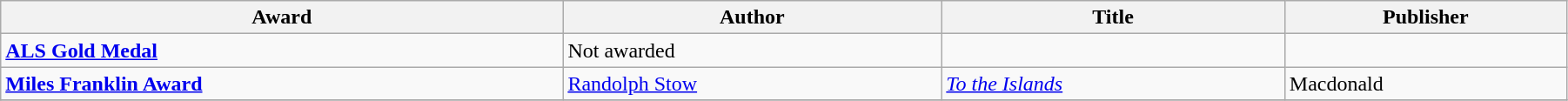<table class="wikitable" width=95%>
<tr>
<th>Award</th>
<th>Author</th>
<th>Title</th>
<th>Publisher</th>
</tr>
<tr>
<td><strong><a href='#'>ALS Gold Medal</a></strong></td>
<td>Not awarded</td>
<td></td>
<td></td>
</tr>
<tr>
<td><strong><a href='#'>Miles Franklin Award</a></strong></td>
<td><a href='#'>Randolph Stow</a></td>
<td><em><a href='#'>To the Islands</a></em></td>
<td>Macdonald</td>
</tr>
<tr>
</tr>
</table>
